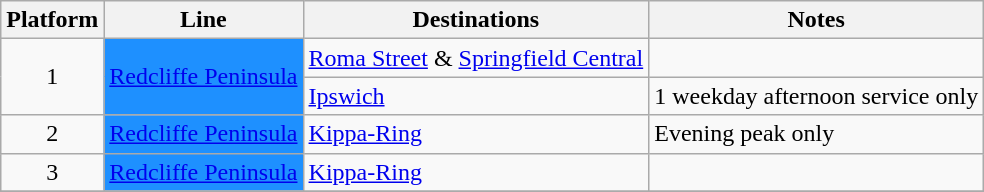<table class="wikitable" style="float: none; margin: 0.5em; ">
<tr>
<th>Platform</th>
<th>Line</th>
<th>Destinations</th>
<th>Notes</th>
</tr>
<tr>
<td rowspan="2" style="text-align:center;">1</td>
<td rowspan="2" style=background:#1e90ff><a href='#'><span>Redcliffe Peninsula</span></a></td>
<td><a href='#'>Roma Street</a> & <a href='#'>Springfield Central</a></td>
<td></td>
</tr>
<tr>
<td><a href='#'>Ipswich</a></td>
<td>1 weekday afternoon service only</td>
</tr>
<tr>
<td style="text-align:center;">2</td>
<td style=background:#1e90ff><a href='#'><span>Redcliffe Peninsula</span></a></td>
<td><a href='#'>Kippa-Ring</a></td>
<td>Evening peak only</td>
</tr>
<tr>
<td style="text-align:center;">3</td>
<td style=background:#1e90ff><a href='#'><span>Redcliffe Peninsula</span></a></td>
<td><a href='#'>Kippa-Ring</a></td>
<td></td>
</tr>
<tr>
</tr>
</table>
